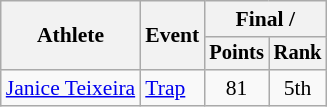<table class=wikitable style=font-size:90%;text-align:center>
<tr>
<th rowspan=2>Athlete</th>
<th rowspan=2>Event</th>
<th colspan=2>Final / </th>
</tr>
<tr style=font-size:95%>
<th>Points</th>
<th>Rank</th>
</tr>
<tr>
<td align=left><a href='#'>Janice Teixeira</a></td>
<td align=left><a href='#'>Trap</a></td>
<td>81</td>
<td>5th</td>
</tr>
</table>
